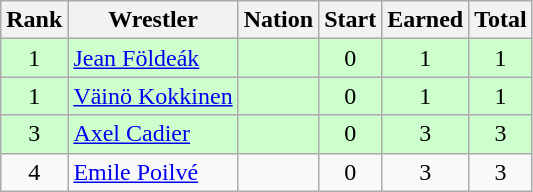<table class="wikitable sortable" style="text-align:center;">
<tr>
<th>Rank</th>
<th>Wrestler</th>
<th>Nation</th>
<th>Start</th>
<th>Earned</th>
<th>Total</th>
</tr>
<tr style="background:#cfc;">
<td>1</td>
<td align=left><a href='#'>Jean Földeák</a></td>
<td align=left></td>
<td>0</td>
<td>1</td>
<td>1</td>
</tr>
<tr style="background:#cfc;">
<td>1</td>
<td align=left><a href='#'>Väinö Kokkinen</a></td>
<td align=left></td>
<td>0</td>
<td>1</td>
<td>1</td>
</tr>
<tr style="background:#cfc;">
<td>3</td>
<td align=left><a href='#'>Axel Cadier</a></td>
<td align=left></td>
<td>0</td>
<td>3</td>
<td>3</td>
</tr>
<tr>
<td>4</td>
<td align=left><a href='#'>Emile Poilvé</a></td>
<td align=left></td>
<td>0</td>
<td>3</td>
<td>3</td>
</tr>
</table>
